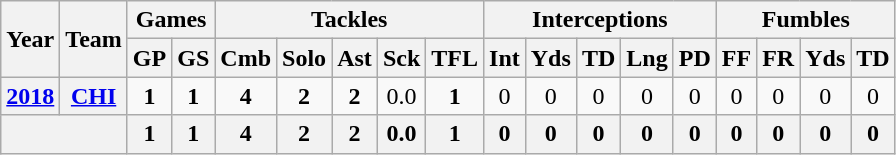<table class="wikitable" style="text-align:center">
<tr>
<th rowspan="2">Year</th>
<th rowspan="2">Team</th>
<th colspan="2">Games</th>
<th colspan="5">Tackles</th>
<th colspan="5">Interceptions</th>
<th colspan="4">Fumbles</th>
</tr>
<tr>
<th>GP</th>
<th>GS</th>
<th>Cmb</th>
<th>Solo</th>
<th>Ast</th>
<th>Sck</th>
<th>TFL</th>
<th>Int</th>
<th>Yds</th>
<th>TD</th>
<th>Lng</th>
<th>PD</th>
<th>FF</th>
<th>FR</th>
<th>Yds</th>
<th>TD</th>
</tr>
<tr>
<th><a href='#'>2018</a></th>
<th><a href='#'>CHI</a></th>
<td><strong>1</strong></td>
<td><strong>1</strong></td>
<td><strong>4</strong></td>
<td><strong>2</strong></td>
<td><strong>2</strong></td>
<td>0.0</td>
<td><strong>1</strong></td>
<td>0</td>
<td>0</td>
<td>0</td>
<td>0</td>
<td>0</td>
<td>0</td>
<td>0</td>
<td>0</td>
<td>0</td>
</tr>
<tr>
<th colspan="2"></th>
<th>1</th>
<th>1</th>
<th>4</th>
<th>2</th>
<th>2</th>
<th>0.0</th>
<th>1</th>
<th>0</th>
<th>0</th>
<th>0</th>
<th>0</th>
<th>0</th>
<th>0</th>
<th>0</th>
<th>0</th>
<th>0</th>
</tr>
</table>
